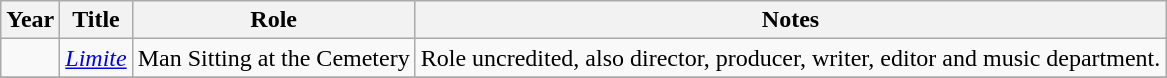<table class="wikitable sortable">
<tr>
<th>Year</th>
<th>Title</th>
<th>Role</th>
<th class="unsortable">Notes</th>
</tr>
<tr>
<td></td>
<td><em><a href='#'>Limite</a></em></td>
<td>Man Sitting at the Cemetery</td>
<td>Role uncredited, also director, producer, writer, editor and music department.</td>
</tr>
<tr>
</tr>
</table>
